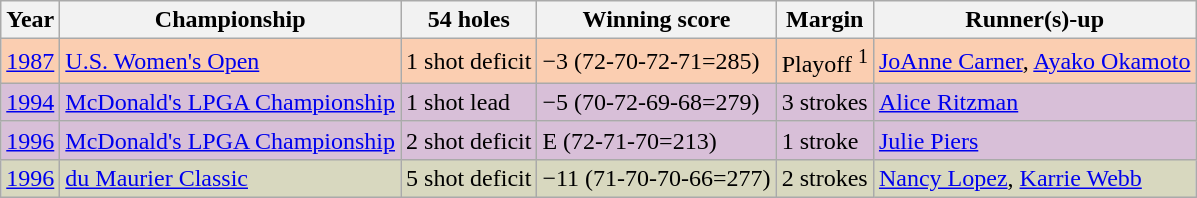<table class="wikitable">
<tr>
<th>Year</th>
<th>Championship</th>
<th>54 holes</th>
<th>Winning score</th>
<th>Margin</th>
<th>Runner(s)-up</th>
</tr>
<tr style="background:#FBCEB1;">
<td><a href='#'>1987</a></td>
<td><a href='#'>U.S. Women's Open</a></td>
<td>1 shot deficit</td>
<td>−3 (72-70-72-71=285)</td>
<td>Playoff <sup>1</sup></td>
<td> <a href='#'>JoAnne Carner</a>,  <a href='#'>Ayako Okamoto</a></td>
</tr>
<tr style="background:#D8BFD8;">
<td><a href='#'>1994</a></td>
<td><a href='#'>McDonald's LPGA Championship</a></td>
<td>1 shot lead</td>
<td>−5 (70-72-69-68=279)</td>
<td>3 strokes</td>
<td> <a href='#'>Alice Ritzman</a></td>
</tr>
<tr style="background:#D8BFD8;">
<td><a href='#'>1996</a></td>
<td><a href='#'>McDonald's LPGA Championship</a></td>
<td>2 shot deficit</td>
<td>E (72-71-70=213)</td>
<td>1 stroke</td>
<td> <a href='#'>Julie Piers</a></td>
</tr>
<tr style="background:#D8D8BF;">
<td><a href='#'>1996</a></td>
<td><a href='#'>du Maurier Classic</a></td>
<td>5 shot deficit</td>
<td>−11 (71-70-70-66=277)</td>
<td>2 strokes</td>
<td> <a href='#'>Nancy Lopez</a>,  <a href='#'>Karrie Webb</a></td>
</tr>
</table>
